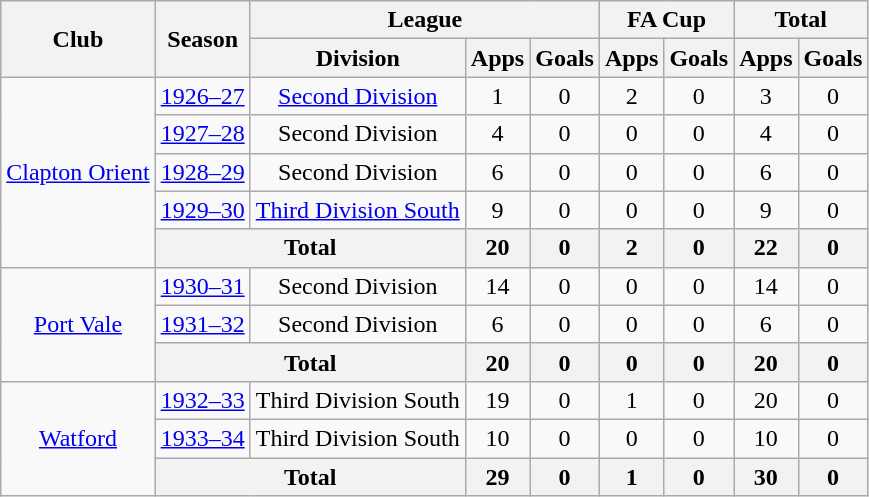<table class="wikitable" style="text-align: center;">
<tr>
<th rowspan="2">Club</th>
<th rowspan="2">Season</th>
<th colspan="3">League</th>
<th colspan="2">FA Cup</th>
<th colspan="2">Total</th>
</tr>
<tr>
<th>Division</th>
<th>Apps</th>
<th>Goals</th>
<th>Apps</th>
<th>Goals</th>
<th>Apps</th>
<th>Goals</th>
</tr>
<tr>
<td rowspan="5"><a href='#'>Clapton Orient</a></td>
<td><a href='#'>1926–27</a></td>
<td><a href='#'>Second Division</a></td>
<td>1</td>
<td>0</td>
<td>2</td>
<td>0</td>
<td>3</td>
<td>0</td>
</tr>
<tr>
<td><a href='#'>1927–28</a></td>
<td>Second Division</td>
<td>4</td>
<td>0</td>
<td>0</td>
<td>0</td>
<td>4</td>
<td>0</td>
</tr>
<tr>
<td><a href='#'>1928–29</a></td>
<td>Second Division</td>
<td>6</td>
<td>0</td>
<td>0</td>
<td>0</td>
<td>6</td>
<td>0</td>
</tr>
<tr>
<td><a href='#'>1929–30</a></td>
<td><a href='#'>Third Division South</a></td>
<td>9</td>
<td>0</td>
<td>0</td>
<td>0</td>
<td>9</td>
<td>0</td>
</tr>
<tr>
<th colspan="2">Total</th>
<th>20</th>
<th>0</th>
<th>2</th>
<th>0</th>
<th>22</th>
<th>0</th>
</tr>
<tr>
<td rowspan="3"><a href='#'>Port Vale</a></td>
<td><a href='#'>1930–31</a></td>
<td>Second Division</td>
<td>14</td>
<td>0</td>
<td>0</td>
<td>0</td>
<td>14</td>
<td>0</td>
</tr>
<tr>
<td><a href='#'>1931–32</a></td>
<td>Second Division</td>
<td>6</td>
<td>0</td>
<td>0</td>
<td>0</td>
<td>6</td>
<td>0</td>
</tr>
<tr>
<th colspan="2">Total</th>
<th>20</th>
<th>0</th>
<th>0</th>
<th>0</th>
<th>20</th>
<th>0</th>
</tr>
<tr>
<td rowspan="3"><a href='#'>Watford</a></td>
<td><a href='#'>1932–33</a></td>
<td>Third Division South</td>
<td>19</td>
<td>0</td>
<td>1</td>
<td>0</td>
<td>20</td>
<td>0</td>
</tr>
<tr>
<td><a href='#'>1933–34</a></td>
<td>Third Division South</td>
<td>10</td>
<td>0</td>
<td>0</td>
<td>0</td>
<td>10</td>
<td>0</td>
</tr>
<tr>
<th colspan="2">Total</th>
<th>29</th>
<th>0</th>
<th>1</th>
<th>0</th>
<th>30</th>
<th>0</th>
</tr>
</table>
